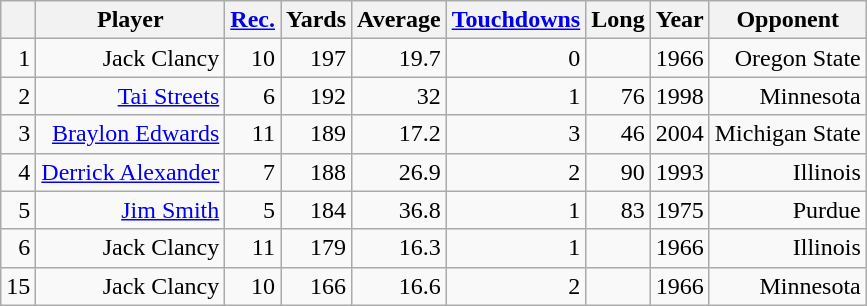<table class="wikitable" style="text-align:right">
<tr style="text-align: center">
<th></th>
<th>Player</th>
<th><a href='#'>Rec.</a></th>
<th>Yards</th>
<th>Average</th>
<th><a href='#'>Touchdowns</a></th>
<th>Long</th>
<th>Year</th>
<th>Opponent</th>
</tr>
<tr>
<td>1</td>
<td>Jack Clancy</td>
<td>10</td>
<td>197</td>
<td>19.7</td>
<td>0</td>
<td></td>
<td>1966</td>
<td>Oregon State</td>
</tr>
<tr>
<td>2</td>
<td><a href='#'>Tai Streets</a></td>
<td>6</td>
<td>192</td>
<td>32</td>
<td>1</td>
<td>76</td>
<td>1998</td>
<td>Minnesota</td>
</tr>
<tr>
<td>3</td>
<td><a href='#'>Braylon Edwards</a></td>
<td>11</td>
<td>189</td>
<td>17.2</td>
<td>3</td>
<td>46</td>
<td>2004</td>
<td>Michigan State</td>
</tr>
<tr>
<td>4</td>
<td><a href='#'>Derrick Alexander</a></td>
<td>7</td>
<td>188</td>
<td>26.9</td>
<td>2</td>
<td>90</td>
<td>1993</td>
<td>Illinois</td>
</tr>
<tr>
<td>5</td>
<td><a href='#'>Jim Smith</a></td>
<td>5</td>
<td>184</td>
<td>36.8</td>
<td>1</td>
<td>83</td>
<td>1975</td>
<td>Purdue</td>
</tr>
<tr>
<td>6</td>
<td>Jack Clancy</td>
<td>11</td>
<td>179</td>
<td>16.3</td>
<td>1</td>
<td></td>
<td>1966</td>
<td>Illinois</td>
</tr>
<tr>
<td>15</td>
<td>Jack Clancy</td>
<td>10</td>
<td>166</td>
<td>16.6</td>
<td>2</td>
<td></td>
<td>1966</td>
<td>Minnesota</td>
</tr>
</table>
